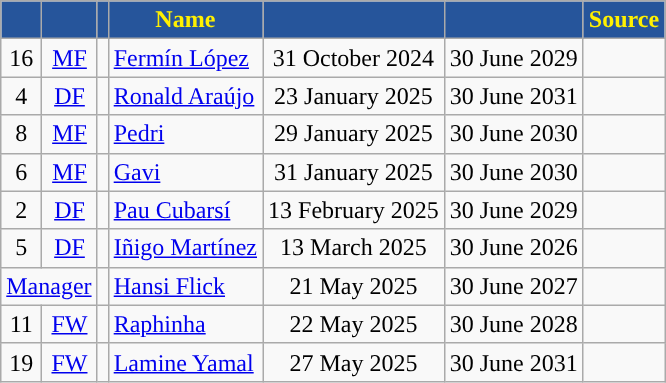<table class="wikitable">
<tr>
<th style="background:#26559B;color:#FFF000;"></th>
<th style="background:#26559B;color:#FFF000;"></th>
<th style="background:#26559B;color:#FFF000;"></th>
<th style="background:#26559B;color:#FFF000;">Name</th>
<th style="background:#26559B;color:#FFF000;"></th>
<th style="background:#26559B;color:#FFF000;"></th>
<th style="background:#26559B;color:#FFF000;">Source</th>
</tr>
<tr>
<td style="text-align:center">16</td>
<td style="text-align:center"><a href='#'>MF</a></td>
<td style="text-align:center"></td>
<td><a href='#'>Fermín López</a></td>
<td style="text-align:center">31 October 2024</td>
<td style="text-align:center">30 June 2029</td>
<td style="text-align:center"></td>
</tr>
<tr>
<td style="text-align:center">4</td>
<td style="text-align:center"><a href='#'>DF</a></td>
<td style="text-align:center"></td>
<td><a href='#'>Ronald Araújo</a></td>
<td style="text-align:center">23 January 2025</td>
<td style="text-align:center">30 June 2031</td>
<td style="text-align:center"></td>
</tr>
<tr>
<td style="text-align:center">8</td>
<td style="text-align:center"><a href='#'>MF</a></td>
<td style="text-align:center"></td>
<td><a href='#'>Pedri</a></td>
<td style="text-align:center">29 January 2025</td>
<td style="text-align:center">30 June 2030</td>
<td style="text-align:center"></td>
</tr>
<tr>
<td style="text-align:center">6</td>
<td style="text-align:center"><a href='#'>MF</a></td>
<td style="text-align:center"></td>
<td><a href='#'>Gavi</a></td>
<td style="text-align:center">31 January 2025</td>
<td style="text-align:center">30 June 2030</td>
<td style="text-align:center"></td>
</tr>
<tr>
<td style="text-align:center">2</td>
<td style="text-align:center"><a href='#'>DF</a></td>
<td style="text-align:center"></td>
<td><a href='#'>Pau Cubarsí</a></td>
<td style="text-align:center">13 February 2025</td>
<td style="text-align:center">30 June 2029</td>
<td style="text-align:center"></td>
</tr>
<tr>
<td style="text-align:center">5</td>
<td style="text-align:center"><a href='#'>DF</a></td>
<td style="text-align:center"></td>
<td><a href='#'>Iñigo Martínez</a></td>
<td style="text-align:center">13 March 2025</td>
<td style="text-align:center">30 June 2026</td>
<td style="text-align:center"></td>
</tr>
<tr>
<td colspan=2 style="text-align:center"><a href='#'>Manager</a></td>
<td style="text-align:center"></td>
<td><a href='#'>Hansi Flick</a></td>
<td style="text-align:center">21 May 2025</td>
<td style="text-align:center">30 June 2027</td>
<td style="text-align:center"></td>
</tr>
<tr>
<td style="text-align:center">11</td>
<td style="text-align:center"><a href='#'>FW</a></td>
<td style="text-align:center"></td>
<td><a href='#'>Raphinha</a></td>
<td style="text-align:center">22 May 2025</td>
<td style="text-align:center">30 June 2028</td>
<td style="text-align:center"></td>
</tr>
<tr>
<td style="text-align:center">19</td>
<td style="text-align:center"><a href='#'>FW</a></td>
<td style="text-align:center"></td>
<td><a href='#'>Lamine Yamal</a></td>
<td style="text-align:center">27 May 2025</td>
<td style="text-align:center">30 June 2031</td>
<td style="text-align:center"></td>
</tr>
</table>
